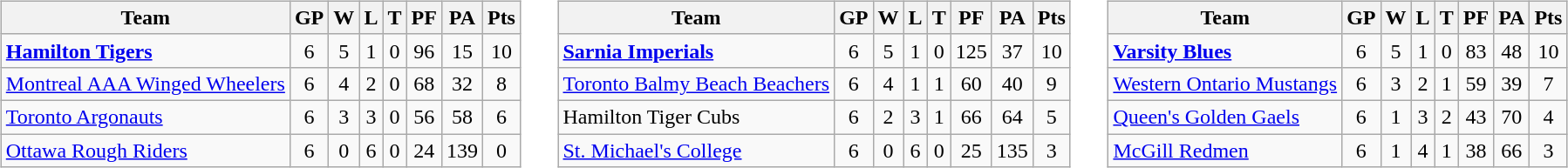<table cellspacing="10">
<tr>
<td valign="top"><br><table class="wikitable">
<tr>
<th>Team</th>
<th>GP</th>
<th>W</th>
<th>L</th>
<th>T</th>
<th>PF</th>
<th>PA</th>
<th>Pts</th>
</tr>
<tr align="center">
<td align="left"><strong><a href='#'>Hamilton Tigers</a></strong></td>
<td>6</td>
<td>5</td>
<td>1</td>
<td>0</td>
<td>96</td>
<td>15</td>
<td>10</td>
</tr>
<tr align="center">
<td align="left"><a href='#'>Montreal AAA Winged Wheelers</a></td>
<td>6</td>
<td>4</td>
<td>2</td>
<td>0</td>
<td>68</td>
<td>32</td>
<td>8</td>
</tr>
<tr align="center">
<td align="left"><a href='#'>Toronto Argonauts</a></td>
<td>6</td>
<td>3</td>
<td>3</td>
<td>0</td>
<td>56</td>
<td>58</td>
<td>6</td>
</tr>
<tr align="center">
<td align="left"><a href='#'>Ottawa Rough Riders</a></td>
<td>6</td>
<td>0</td>
<td>6</td>
<td>0</td>
<td>24</td>
<td>139</td>
<td>0</td>
</tr>
</table>
</td>
<td valign="top"><br><table class="wikitable">
<tr>
<th>Team</th>
<th>GP</th>
<th>W</th>
<th>L</th>
<th>T</th>
<th>PF</th>
<th>PA</th>
<th>Pts</th>
</tr>
<tr align="center">
<td align="left"><strong><a href='#'>Sarnia Imperials</a></strong></td>
<td>6</td>
<td>5</td>
<td>1</td>
<td>0</td>
<td>125</td>
<td>37</td>
<td>10</td>
</tr>
<tr align="center">
<td align="left"><a href='#'>Toronto Balmy Beach Beachers</a></td>
<td>6</td>
<td>4</td>
<td>1</td>
<td>1</td>
<td>60</td>
<td>40</td>
<td>9</td>
</tr>
<tr align="center">
<td align="left">Hamilton Tiger Cubs</td>
<td>6</td>
<td>2</td>
<td>3</td>
<td>1</td>
<td>66</td>
<td>64</td>
<td>5</td>
</tr>
<tr align="center">
<td align="left"><a href='#'>St. Michael's College</a></td>
<td>6</td>
<td>0</td>
<td>6</td>
<td>0</td>
<td>25</td>
<td>135</td>
<td>3</td>
</tr>
</table>
</td>
<td valign="top"><br><table class="wikitable">
<tr>
<th>Team</th>
<th>GP</th>
<th>W</th>
<th>L</th>
<th>T</th>
<th>PF</th>
<th>PA</th>
<th>Pts</th>
</tr>
<tr align="center">
<td align="left"><strong><a href='#'>Varsity Blues</a></strong></td>
<td>6</td>
<td>5</td>
<td>1</td>
<td>0</td>
<td>83</td>
<td>48</td>
<td>10</td>
</tr>
<tr align="center">
<td align="left"><a href='#'>Western Ontario Mustangs</a></td>
<td>6</td>
<td>3</td>
<td>2</td>
<td>1</td>
<td>59</td>
<td>39</td>
<td>7</td>
</tr>
<tr align="center">
<td align="left"><a href='#'>Queen's Golden Gaels</a></td>
<td>6</td>
<td>1</td>
<td>3</td>
<td>2</td>
<td>43</td>
<td>70</td>
<td>4</td>
</tr>
<tr align="center">
<td align="left"><a href='#'>McGill Redmen</a></td>
<td>6</td>
<td>1</td>
<td>4</td>
<td>1</td>
<td>38</td>
<td>66</td>
<td>3</td>
</tr>
</table>
</td>
</tr>
</table>
